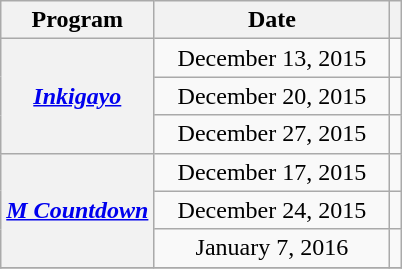<table class="wikitable plainrowheaders" style="text-align:center">
<tr>
<th>Program</th>
<th width="150">Date</th>
<th></th>
</tr>
<tr>
<th scope="row" rowspan="3"><em><a href='#'>Inkigayo</a></em></th>
<td>December 13, 2015</td>
<td></td>
</tr>
<tr>
<td>December 20, 2015</td>
<td></td>
</tr>
<tr>
<td>December 27, 2015</td>
<td></td>
</tr>
<tr>
<th scope="row" rowspan="3"><em><a href='#'>M Countdown</a></em></th>
<td>December 17, 2015</td>
<td></td>
</tr>
<tr>
<td>December 24, 2015</td>
<td></td>
</tr>
<tr>
<td>January 7, 2016</td>
<td></td>
</tr>
<tr>
</tr>
</table>
